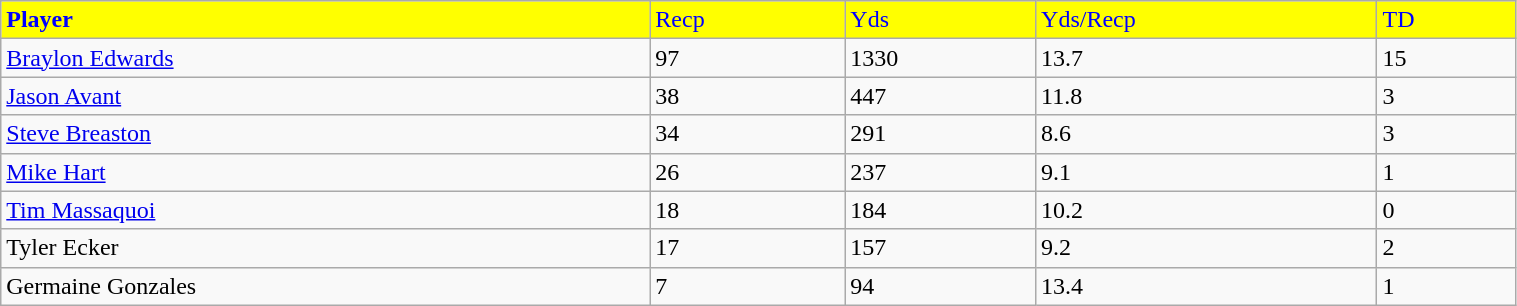<table class="wikitable" width="80%">
<tr style="background:yellow;color:blue;">
<td><strong>Player</strong></td>
<td>Recp</td>
<td>Yds</td>
<td>Yds/Recp</td>
<td>TD</td>
</tr>
<tr>
<td><a href='#'>Braylon Edwards</a></td>
<td>97</td>
<td>1330</td>
<td>13.7</td>
<td>15</td>
</tr>
<tr>
<td><a href='#'>Jason Avant</a></td>
<td>38</td>
<td>447</td>
<td>11.8</td>
<td>3</td>
</tr>
<tr>
<td><a href='#'>Steve Breaston</a></td>
<td>34</td>
<td>291</td>
<td>8.6</td>
<td>3</td>
</tr>
<tr>
<td><a href='#'>Mike Hart</a></td>
<td>26</td>
<td>237</td>
<td>9.1</td>
<td>1</td>
</tr>
<tr>
<td><a href='#'>Tim Massaquoi</a></td>
<td>18</td>
<td>184</td>
<td>10.2</td>
<td>0</td>
</tr>
<tr>
<td>Tyler Ecker</td>
<td>17</td>
<td>157</td>
<td>9.2</td>
<td>2</td>
</tr>
<tr>
<td>Germaine Gonzales</td>
<td>7</td>
<td>94</td>
<td>13.4</td>
<td>1</td>
</tr>
</table>
